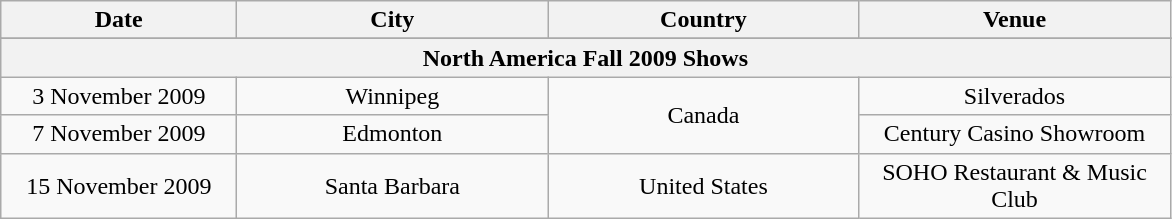<table class="wikitable" style="text-align:center;">
<tr>
<th style="width:150px;">Date</th>
<th style="width:200px;">City</th>
<th style="width:200px;">Country</th>
<th style="width:200px;">Venue</th>
</tr>
<tr>
</tr>
<tr>
<th colspan="4">North America Fall 2009 Shows</th>
</tr>
<tr>
<td>3 November 2009</td>
<td>Winnipeg</td>
<td rowspan="2">Canada</td>
<td>Silverados</td>
</tr>
<tr>
<td>7 November 2009</td>
<td>Edmonton</td>
<td>Century Casino Showroom</td>
</tr>
<tr>
<td>15 November 2009</td>
<td>Santa Barbara</td>
<td>United States</td>
<td>SOHO Restaurant & Music Club</td>
</tr>
</table>
